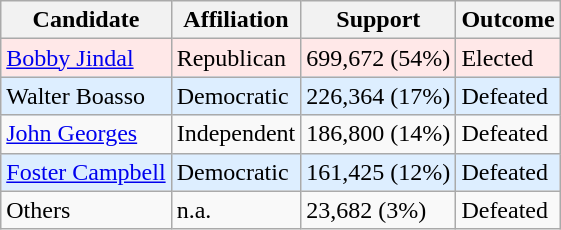<table class="wikitable">
<tr>
<th>Candidate</th>
<th>Affiliation</th>
<th>Support</th>
<th>Outcome</th>
</tr>
<tr>
<td bgcolor=#FFE8E8><a href='#'>Bobby Jindal</a></td>
<td bgcolor=#FFE8E8>Republican</td>
<td bgcolor=#FFE8E8>699,672 (54%)</td>
<td bgcolor=#FFE8E8>Elected</td>
</tr>
<tr>
<td bgcolor=#DDEEFF>Walter Boasso</td>
<td bgcolor=#DDEEFF>Democratic</td>
<td bgcolor=#DDEEFF>226,364 (17%)</td>
<td bgcolor=#DDEEFF>Defeated</td>
</tr>
<tr>
<td><a href='#'>John Georges</a></td>
<td>Independent</td>
<td>186,800 (14%)</td>
<td>Defeated</td>
</tr>
<tr>
<td bgcolor=#DDEEFF><a href='#'>Foster Campbell</a></td>
<td bgcolor=#DDEEFF>Democratic</td>
<td bgcolor=#DDEEFF>161,425 (12%)</td>
<td bgcolor=#DDEEFF>Defeated</td>
</tr>
<tr>
<td>Others</td>
<td>n.a.</td>
<td>23,682 (3%)</td>
<td>Defeated</td>
</tr>
</table>
